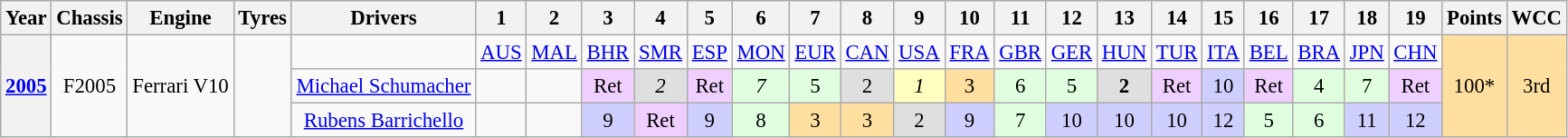<table class="wikitable" style="text-align:center; font-size:95%">
<tr>
<th>Year</th>
<th>Chassis</th>
<th>Engine</th>
<th>Tyres</th>
<th>Drivers</th>
<th>1</th>
<th>2</th>
<th>3</th>
<th>4</th>
<th>5</th>
<th>6</th>
<th>7</th>
<th>8</th>
<th>9</th>
<th>10</th>
<th>11</th>
<th>12</th>
<th>13</th>
<th>14</th>
<th>15</th>
<th>16</th>
<th>17</th>
<th>18</th>
<th>19</th>
<th>Points</th>
<th>WCC</th>
</tr>
<tr>
<th rowspan="3"><a href='#'>2005</a></th>
<td rowspan="3">F2005</td>
<td rowspan="3">Ferrari V10</td>
<td rowspan="3"></td>
<td></td>
<td><a href='#'>AUS</a></td>
<td><a href='#'>MAL</a></td>
<td><a href='#'>BHR</a></td>
<td><a href='#'>SMR</a></td>
<td><a href='#'>ESP</a></td>
<td><a href='#'>MON</a></td>
<td><a href='#'>EUR</a></td>
<td><a href='#'>CAN</a></td>
<td><a href='#'>USA</a></td>
<td><a href='#'>FRA</a></td>
<td><a href='#'>GBR</a></td>
<td><a href='#'>GER</a></td>
<td><a href='#'>HUN</a></td>
<td><a href='#'>TUR</a></td>
<td><a href='#'>ITA</a></td>
<td><a href='#'>BEL</a></td>
<td><a href='#'>BRA</a></td>
<td><a href='#'>JPN</a></td>
<td><a href='#'>CHN</a></td>
<td style="background:#FFDF9F;" rowspan="3">100*</td>
<td style="background:#FFDF9F;" rowspan="3">3rd</td>
</tr>
<tr>
<td> <a href='#'>Michael Schumacher</a></td>
<td></td>
<td></td>
<td style="background:#EFCFFF;">Ret</td>
<td style="background:#DFDFDF;"><em>2</em></td>
<td style="background:#EFCFFF;">Ret</td>
<td style="background:#DFFFDF;"><em>7</em></td>
<td style="background:#DFFFDF;">5</td>
<td style="background:#DFDFDF;">2</td>
<td style="background:#FFFFBF;"><em>1</em></td>
<td style="background:#FFDF9F;">3</td>
<td style="background:#DFFFDF;">6</td>
<td style="background:#DFFFDF;">5</td>
<td style="background:#DFDFDF;"><strong>2</strong></td>
<td style="background:#EFCFFF;">Ret</td>
<td style="background:#CFCFFF;">10</td>
<td style="background:#EFCFFF;">Ret</td>
<td style="background:#DFFFDF;">4</td>
<td style="background:#DFFFDF;">7</td>
<td style="background:#EFCFFF;">Ret</td>
</tr>
<tr>
<td> <a href='#'>Rubens Barrichello</a></td>
<td></td>
<td></td>
<td style="background:#CFCFFF;">9</td>
<td style="background:#EFCFFF;">Ret</td>
<td style="background:#CFCFFF;">9</td>
<td style="background:#DFFFDF;">8</td>
<td style="background:#FFDF9F;">3</td>
<td style="background:#FFDF9F;">3</td>
<td style="background:#DFDFDF;">2</td>
<td style="background:#CFCFFF;">9</td>
<td style="background:#DFFFDF;">7</td>
<td style="background:#CFCFFF;">10</td>
<td style="background:#CFCFFF;">10</td>
<td style="background:#CFCFFF;">10</td>
<td style="background:#CFCFFF;">12</td>
<td style="background:#DFFFDF;">5</td>
<td style="background:#DFFFDF;">6</td>
<td style="background:#CFCFFF;">11</td>
<td style="background:#CFCFFF;">12</td>
</tr>
</table>
